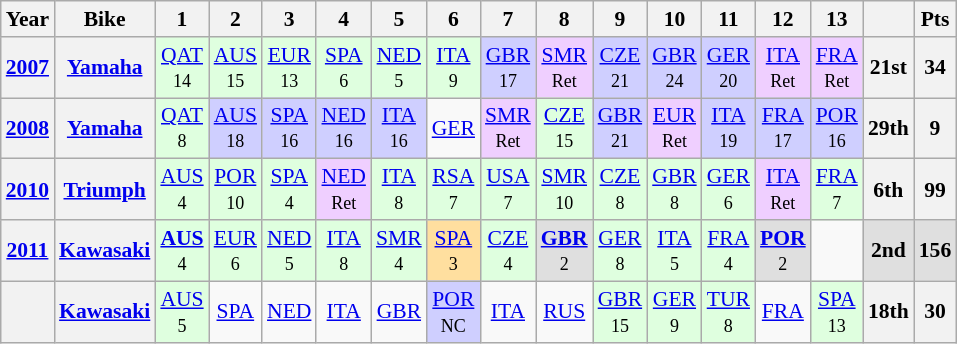<table class="wikitable" style="text-align:center; font-size:90%">
<tr>
<th>Year</th>
<th>Bike</th>
<th>1</th>
<th>2</th>
<th>3</th>
<th>4</th>
<th>5</th>
<th>6</th>
<th>7</th>
<th>8</th>
<th>9</th>
<th>10</th>
<th>11</th>
<th>12</th>
<th>13</th>
<th></th>
<th>Pts</th>
</tr>
<tr>
<th align="left"><a href='#'>2007</a></th>
<th align="left"><a href='#'>Yamaha</a></th>
<td style="background:#DFFFDF;"><a href='#'>QAT</a><br><small>14</small></td>
<td style="background:#DFFFDF;"><a href='#'>AUS</a><br><small>15</small></td>
<td style="background:#DFFFDF;"><a href='#'>EUR</a><br><small>13</small></td>
<td style="background:#DFFFDF;"><a href='#'>SPA</a><br><small>6</small></td>
<td style="background:#DFFFDF;"><a href='#'>NED</a><br><small>5</small></td>
<td style="background:#DFFFDF;"><a href='#'>ITA</a><br><small>9</small></td>
<td style="background:#CFCFFF;"><a href='#'>GBR</a><br><small>17</small></td>
<td style="background:#EFCFFF;"><a href='#'>SMR</a><br><small>Ret</small></td>
<td style="background:#CFCFFF;"><a href='#'>CZE</a><br><small>21</small></td>
<td style="background:#CFCFFF;"><a href='#'>GBR</a><br><small>24</small></td>
<td style="background:#CFCFFF;"><a href='#'>GER</a><br><small>20</small></td>
<td style="background:#EFCFFF;"><a href='#'>ITA</a><br><small>Ret</small></td>
<td style="background:#EFCFFF;"><a href='#'>FRA</a><br><small>Ret</small></td>
<th>21st</th>
<th>34</th>
</tr>
<tr>
<th align="left"><a href='#'>2008</a></th>
<th align="left"><a href='#'>Yamaha</a></th>
<td style="background:#DFFFDF;"><a href='#'>QAT</a><br><small>8</small></td>
<td style="background:#CFCFFF;"><a href='#'>AUS</a><br><small>18</small></td>
<td style="background:#CFCFFF;"><a href='#'>SPA</a><br><small>16</small></td>
<td style="background:#CFCFFF;"><a href='#'>NED</a><br><small>16</small></td>
<td style="background:#CFCFFF;"><a href='#'>ITA</a><br><small>16</small></td>
<td><a href='#'>GER</a></td>
<td style="background:#EFCFFF;"><a href='#'>SMR</a><br><small>Ret</small></td>
<td style="background:#DFFFDF;"><a href='#'>CZE</a><br><small>15</small></td>
<td style="background:#CFCFFF;"><a href='#'>GBR</a><br><small>21</small></td>
<td style="background:#EFCFFF;"><a href='#'>EUR</a><br><small>Ret</small></td>
<td style="background:#CFCFFF;"><a href='#'>ITA</a><br><small>19</small></td>
<td style="background:#CFCFFF;"><a href='#'>FRA</a><br><small>17</small></td>
<td style="background:#CFCFFF;"><a href='#'>POR</a><br><small>16</small></td>
<th>29th</th>
<th>9</th>
</tr>
<tr>
<th align="left"><a href='#'>2010</a></th>
<th align="left"><a href='#'>Triumph</a></th>
<td style="background:#DFFFDF;"><a href='#'>AUS</a><br><small>4</small></td>
<td style="background:#DFFFDF;"><a href='#'>POR</a><br><small>10</small></td>
<td style="background:#DFFFDF;"><a href='#'>SPA</a><br><small>4</small></td>
<td style="background:#EFCFFF;"><a href='#'>NED</a><br><small>Ret</small></td>
<td style="background:#DFFFDF;"><a href='#'>ITA</a><br><small>8</small></td>
<td style="background:#DFFFDF;"><a href='#'>RSA</a><br><small>7</small></td>
<td style="background:#DFFFDF;"><a href='#'>USA</a><br><small>7</small></td>
<td style="background:#DFFFDF;"><a href='#'>SMR</a><br><small>10</small></td>
<td style="background:#DFFFDF;"><a href='#'>CZE</a><br><small>8</small></td>
<td style="background:#DFFFDF;"><a href='#'>GBR</a><br><small>8</small></td>
<td style="background:#DFFFDF;"><a href='#'>GER</a><br><small>6</small></td>
<td style="background:#EFCFFF;"><a href='#'>ITA</a><br><small>Ret</small></td>
<td style="background:#DFFFDF;"><a href='#'>FRA</a><br><small>7</small></td>
<th>6th</th>
<th>99</th>
</tr>
<tr>
<th align="left"><a href='#'>2011</a></th>
<th align="left"><a href='#'>Kawasaki</a></th>
<td style="background:#DFFFDF;"><strong><a href='#'>AUS</a></strong><br><small>4</small></td>
<td style="background:#DFFFDF;"><a href='#'>EUR</a><br><small>6</small></td>
<td style="background:#DFFFDF;"><a href='#'>NED</a><br><small>5</small></td>
<td style="background:#DFFFDF;"><a href='#'>ITA</a><br><small>8</small></td>
<td style="background:#DFFFDF;"><a href='#'>SMR</a><br><small>4</small></td>
<td style="background:#ffdf9f;"><a href='#'>SPA</a><br><small>3</small></td>
<td style="background:#DFFFDF;"><a href='#'>CZE</a><br><small>4</small></td>
<td style="background:#dfdfdf;"><strong><a href='#'>GBR</a></strong><br><small>2</small></td>
<td style="background:#DFFFDF;"><a href='#'>GER</a><br><small>8</small></td>
<td style="background:#DFFFDF;"><a href='#'>ITA</a><br><small>5</small></td>
<td style="background:#DFFFDF;"><a href='#'>FRA</a><br><small>4</small></td>
<td style="background:#dfdfdf;"><strong><a href='#'>POR</a></strong><br><small>2</small></td>
<td></td>
<td style="background:#dfdfdf;"><strong>2nd</strong></td>
<td style="background:#dfdfdf;"><strong>156</strong></td>
</tr>
<tr>
<th align="left"></th>
<th align="left"><a href='#'>Kawasaki</a></th>
<td style="background:#DFFFDF;"><a href='#'>AUS</a><br><small>5</small></td>
<td><a href='#'>SPA</a></td>
<td><a href='#'>NED</a></td>
<td><a href='#'>ITA</a></td>
<td><a href='#'>GBR</a></td>
<td style="background:#CFCFFF;"><a href='#'>POR</a><br><small>NC</small></td>
<td><a href='#'>ITA</a></td>
<td><a href='#'>RUS</a></td>
<td style="background:#DFFFDF;"><a href='#'>GBR</a><br><small>15</small></td>
<td style="background:#DFFFDF;"><a href='#'>GER</a><br><small>9</small></td>
<td style="background:#DFFFDF;"><a href='#'>TUR</a><br><small>8</small></td>
<td><a href='#'>FRA</a></td>
<td style="background:#DFFFDF;"><a href='#'>SPA</a><br><small>13</small></td>
<th>18th</th>
<th>30</th>
</tr>
</table>
